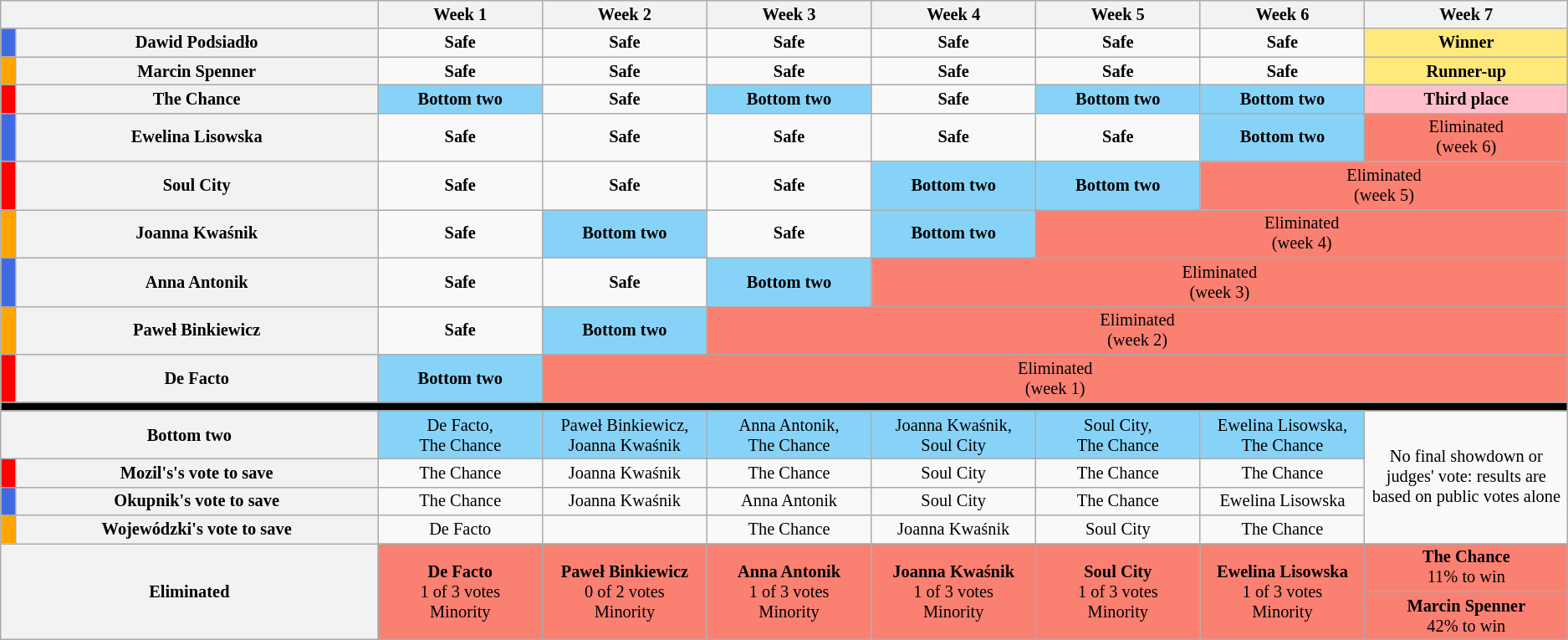<table class="wikitable" style="text-align:center; font-size:85%">
<tr>
<th style="width:19.5%"  colspan=2></th>
<th style="width:8.5%">Week 1</th>
<th style="width:8.5%">Week 2</th>
<th style="width:8.5%">Week 3</th>
<th style="width:8.5%">Week 4</th>
<th style="width:8.5%">Week 5</th>
<th style="width:8.5%">Week 6</th>
<th style="width:10.5%">Week 7</th>
</tr>
<tr>
<th style="background:#4169E1"></th>
<th>Dawid Podsiadło</th>
<td><strong>Safe</strong></td>
<td><strong>Safe</strong></td>
<td><strong>Safe</strong></td>
<td><strong>Safe</strong></td>
<td><strong>Safe</strong></td>
<td><strong>Safe</strong></td>
<td style="background:#FFE87C"><strong>Winner</strong></td>
</tr>
<tr>
<th style="background:#FFA500"></th>
<th>Marcin Spenner</th>
<td><strong>Safe</strong></td>
<td><strong>Safe</strong></td>
<td><strong>Safe</strong></td>
<td><strong>Safe</strong></td>
<td><strong>Safe</strong></td>
<td><strong>Safe</strong></td>
<td style="background:#FFE87C"><strong>Runner-up</strong></td>
</tr>
<tr>
<th style="background:#FF0000"></th>
<th>The Chance</th>
<td style="background:#87D3F8"><strong>Bottom two</strong></td>
<td><strong>Safe</strong></td>
<td style="background:#87D3F8"><strong>Bottom two</strong></td>
<td><strong>Safe</strong></td>
<td style="background:#87D3F8"><strong>Bottom two</strong></td>
<td style="background:#87D3F8"><strong>Bottom two</strong></td>
<td style="background:pink"><strong>Third place</strong></td>
</tr>
<tr>
<th style="background:#4169E1"></th>
<th>Ewelina Lisowska</th>
<td><strong>Safe</strong></td>
<td><strong>Safe</strong></td>
<td><strong>Safe</strong></td>
<td><strong>Safe</strong></td>
<td><strong>Safe</strong></td>
<td style="background:#87D3F8"><strong>Bottom two</strong></td>
<td colspan="1" style=background:salmon>Eliminated<br>(week 6)</td>
</tr>
<tr>
<th style="background:#FF0000"></th>
<th>Soul City</th>
<td><strong>Safe</strong></td>
<td><strong>Safe</strong></td>
<td><strong>Safe</strong></td>
<td style="background:#87D3F8"><strong>Bottom two</strong></td>
<td style="background:#87D3F8"><strong>Bottom two</strong></td>
<td colspan="2" style=background:salmon>Eliminated<br>(week 5)</td>
</tr>
<tr>
<th style="background:#FFA500"></th>
<th>Joanna Kwaśnik</th>
<td><strong>Safe</strong></td>
<td style="background:#87D3F8"><strong>Bottom two</strong></td>
<td><strong>Safe</strong></td>
<td style="background:#87D3F8"><strong>Bottom two</strong></td>
<td colspan="3" style=background:salmon>Eliminated<br>(week 4)</td>
</tr>
<tr>
<th style="background:#4169E1"></th>
<th>Anna Antonik</th>
<td><strong>Safe</strong></td>
<td><strong>Safe</strong></td>
<td style="background:#87D3F8"><strong>Bottom two</strong></td>
<td colspan="4" style=background:salmon>Eliminated<br>(week 3)</td>
</tr>
<tr>
<th style="background:#FFA500"></th>
<th>Paweł Binkiewicz</th>
<td><strong>Safe</strong></td>
<td style="background:#87D3F8"><strong>Bottom two</strong></td>
<td colspan="5" style=background:salmon>Eliminated<br>(week 2)</td>
</tr>
<tr>
<th style="background:#FF0000"></th>
<th>De Facto</th>
<td style="background:#87D3F8"><strong>Bottom two</strong></td>
<td colspan="6" style=background:salmon>Eliminated<br>(week 1)</td>
</tr>
<tr>
<td style="background:#000000" colspan="10"></td>
</tr>
<tr>
<th colspan=2>Bottom two</th>
<td style="background:#87D3F8">De Facto,<br>The Chance</td>
<td style="background:#87D3F8">Paweł Binkiewicz,<br>Joanna Kwaśnik</td>
<td style="background:#87D3F8">Anna Antonik,<br>The Chance</td>
<td style="background:#87D3F8">Joanna Kwaśnik,<br>Soul City</td>
<td style="background:#87D3F8">Soul City,<br>The Chance</td>
<td style="background:#87D3F8">Ewelina Lisowska,<br>The Chance</td>
<td rowspan="4">No final showdown or judges' vote: results are based on public votes alone</td>
</tr>
<tr>
<th style="background:#FF0000"></th>
<th>Mozil's's vote to save</th>
<td>The Chance</td>
<td>Joanna Kwaśnik</td>
<td>The Chance</td>
<td>Soul City</td>
<td>The Chance</td>
<td>The Chance</td>
</tr>
<tr>
<th style="background:#4169E1"></th>
<th>Okupnik's vote to save</th>
<td>The Chance</td>
<td>Joanna Kwaśnik</td>
<td>Anna Antonik</td>
<td>Soul City</td>
<td>The Chance</td>
<td>Ewelina Lisowska</td>
</tr>
<tr>
<th style="background:#FFA500"></th>
<th>Wojewódzki's vote to save</th>
<td>De Facto</td>
<td></td>
<td>The Chance</td>
<td>Joanna Kwaśnik</td>
<td>Soul City</td>
<td>The Chance</td>
</tr>
<tr>
<th colspan=2 rowspan=3>Eliminated</th>
<td rowspan="2" style=background:salmon><strong>De Facto</strong><br>1 of 3 votes<br>Minority</td>
<td rowspan="2" style=background:salmon><strong>Paweł Binkiewicz</strong><br>0 of 2 votes<br>Minority</td>
<td rowspan="2" style=background:salmon><strong>Anna Antonik</strong><br>1 of 3 votes<br>Minority</td>
<td rowspan="2" style=background:salmon><strong>Joanna Kwaśnik</strong><br>1 of 3 votes<br>Minority</td>
<td rowspan="2" style=background:salmon><strong>Soul City</strong><br>1 of 3 votes<br>Minority</td>
<td rowspan="2" style=background:salmon><strong>Ewelina Lisowska</strong><br>1 of 3 votes<br>Minority</td>
<td style=background:salmon><strong>The Chance</strong><br>11% to win</td>
</tr>
<tr>
<td style=background:salmon><strong>Marcin Spenner</strong><br>42% to win</td>
</tr>
</table>
